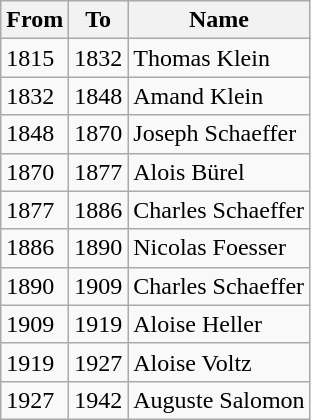<table class="wikitable">
<tr>
<th>From</th>
<th>To</th>
<th>Name</th>
</tr>
<tr>
<td>1815</td>
<td>1832</td>
<td>Thomas Klein</td>
</tr>
<tr>
<td>1832</td>
<td>1848</td>
<td>Amand Klein</td>
</tr>
<tr>
<td>1848</td>
<td>1870</td>
<td>Joseph Schaeffer</td>
</tr>
<tr>
<td>1870</td>
<td>1877</td>
<td>Alois Bürel</td>
</tr>
<tr>
<td>1877</td>
<td>1886</td>
<td>Charles Schaeffer</td>
</tr>
<tr>
<td>1886</td>
<td>1890</td>
<td>Nicolas Foesser</td>
</tr>
<tr>
<td>1890</td>
<td>1909</td>
<td>Charles Schaeffer</td>
</tr>
<tr>
<td>1909</td>
<td>1919</td>
<td>Aloise Heller</td>
</tr>
<tr>
<td>1919</td>
<td>1927</td>
<td>Aloise Voltz</td>
</tr>
<tr>
<td>1927</td>
<td>1942</td>
<td>Auguste Salomon</td>
</tr>
</table>
